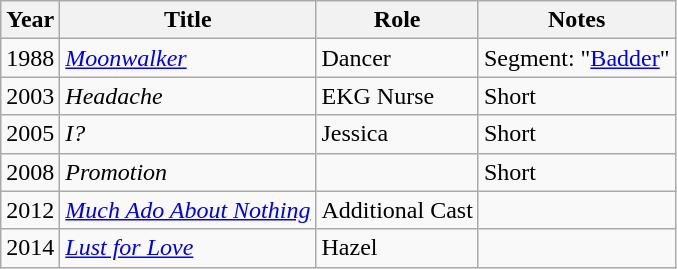<table class="wikitable sortable">
<tr>
<th>Year</th>
<th>Title</th>
<th>Role</th>
<th class="unsortable">Notes</th>
</tr>
<tr>
<td>1988</td>
<td><em><a href='#'>Moonwalker</a></em></td>
<td>Dancer</td>
<td>Segment: "<a href='#'>Badder</a>"</td>
</tr>
<tr>
<td>2003</td>
<td><em>Headache</em></td>
<td>EKG Nurse</td>
<td>Short</td>
</tr>
<tr>
<td>2005</td>
<td><em>I?</em></td>
<td>Jessica</td>
<td>Short</td>
</tr>
<tr>
<td>2008</td>
<td><em>Promotion</em></td>
<td></td>
<td>Short</td>
</tr>
<tr>
<td>2012</td>
<td><em><a href='#'>Much Ado About Nothing</a></em></td>
<td>Additional Cast</td>
<td></td>
</tr>
<tr>
<td>2014</td>
<td><em><a href='#'>Lust for Love</a></em></td>
<td>Hazel</td>
<td></td>
</tr>
</table>
